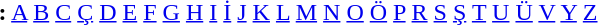<table border="0" class="toccolours" style="margin: 0 auto;">
<tr>
<td><strong>:</strong> <a href='#'>A</a> <a href='#'>B</a> <a href='#'>C</a> <a href='#'>Ç</a> <a href='#'>D</a> <a href='#'>E</a> <a href='#'>F</a> <a href='#'>G</a> <a href='#'>H</a> <a href='#'>I</a> <a href='#'>İ</a> <a href='#'>J</a> <a href='#'>K</a> <a href='#'>L</a> <a href='#'>M</a> <a href='#'>N</a> <a href='#'>O</a> <a href='#'>Ö</a> <a href='#'>P</a> <a href='#'>R</a> <a href='#'>S</a> <a href='#'>Ş</a> <a href='#'>T</a> <a href='#'>U</a> <a href='#'>Ü</a> <a href='#'>V</a> <a href='#'>Y</a> <a href='#'>Z</a></td>
</tr>
</table>
